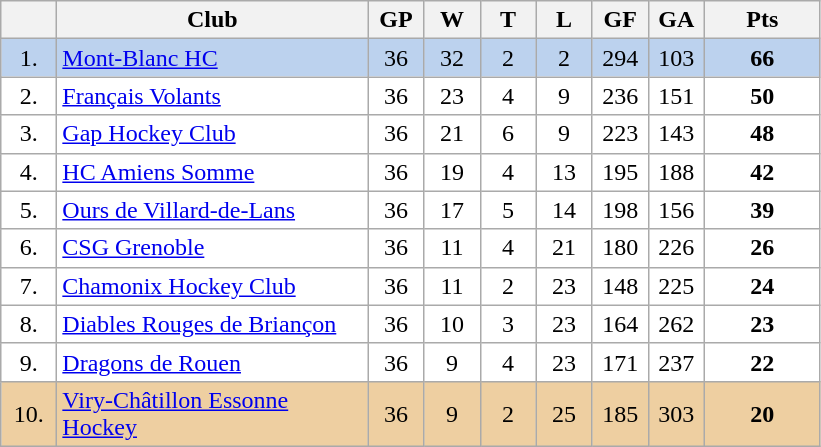<table class="wikitable">
<tr>
<th width="30"></th>
<th width="200">Club</th>
<th width="30">GP</th>
<th width="30">W</th>
<th width="30">T</th>
<th width="30">L</th>
<th width="30">GF</th>
<th width="30">GA</th>
<th width="70">Pts</th>
</tr>
<tr bgcolor="#BCD2EE" align="center">
<td>1.</td>
<td align="left"><a href='#'>Mont-Blanc HC</a></td>
<td>36</td>
<td>32</td>
<td>2</td>
<td>2</td>
<td>294</td>
<td>103</td>
<td><strong>66</strong></td>
</tr>
<tr bgcolor="#FFFFFF" align="center">
<td>2.</td>
<td align="left"><a href='#'>Français Volants</a></td>
<td>36</td>
<td>23</td>
<td>4</td>
<td>9</td>
<td>236</td>
<td>151</td>
<td><strong>50</strong></td>
</tr>
<tr bgcolor="#FFFFFF" align="center">
<td>3.</td>
<td align="left"><a href='#'>Gap Hockey Club</a></td>
<td>36</td>
<td>21</td>
<td>6</td>
<td>9</td>
<td>223</td>
<td>143</td>
<td><strong>48</strong></td>
</tr>
<tr bgcolor="#FFFFFF" align="center">
<td>4.</td>
<td align="left"><a href='#'>HC Amiens Somme</a></td>
<td>36</td>
<td>19</td>
<td>4</td>
<td>13</td>
<td>195</td>
<td>188</td>
<td><strong>42</strong></td>
</tr>
<tr bgcolor="#FFFFFF" align="center">
<td>5.</td>
<td align="left"><a href='#'>Ours de Villard-de-Lans</a></td>
<td>36</td>
<td>17</td>
<td>5</td>
<td>14</td>
<td>198</td>
<td>156</td>
<td><strong>39</strong></td>
</tr>
<tr bgcolor="#FFFFFF" align="center">
<td>6.</td>
<td align="left"><a href='#'>CSG Grenoble</a></td>
<td>36</td>
<td>11</td>
<td>4</td>
<td>21</td>
<td>180</td>
<td>226</td>
<td><strong>26</strong></td>
</tr>
<tr bgcolor="#FFFFFF" align="center">
<td>7.</td>
<td align="left"><a href='#'>Chamonix Hockey Club</a></td>
<td>36</td>
<td>11</td>
<td>2</td>
<td>23</td>
<td>148</td>
<td>225</td>
<td><strong>24</strong></td>
</tr>
<tr bgcolor="#FFFFFF" align="center">
<td>8.</td>
<td align="left"><a href='#'>Diables Rouges de Briançon</a></td>
<td>36</td>
<td>10</td>
<td>3</td>
<td>23</td>
<td>164</td>
<td>262</td>
<td><strong>23</strong></td>
</tr>
<tr bgcolor="#FFFFFF" align="center">
<td>9.</td>
<td align="left"><a href='#'>Dragons de Rouen</a></td>
<td>36</td>
<td>9</td>
<td>4</td>
<td>23</td>
<td>171</td>
<td>237</td>
<td><strong>22</strong></td>
</tr>
<tr bgcolor="#EECFA1" align="center">
<td>10.</td>
<td align="left"><a href='#'>Viry-Châtillon Essonne Hockey&lrm;</a></td>
<td>36</td>
<td>9</td>
<td>2</td>
<td>25</td>
<td>185</td>
<td>303</td>
<td><strong>20</strong></td>
</tr>
</table>
